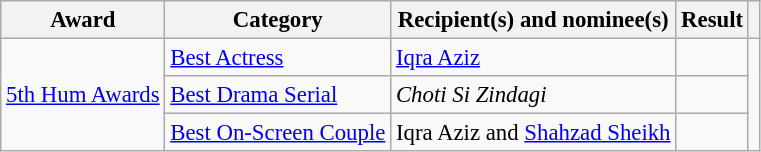<table class="wikitable plainrowheaders sortable" style="font-size: 95%;">
<tr>
<th scope="col">Award</th>
<th scope="col">Category</th>
<th scope="col">Recipient(s) and nominee(s)</th>
<th scope="col">Result</th>
<th scope="col" class="unsortable"></th>
</tr>
<tr>
<td rowspan="3"><a href='#'>5th Hum Awards</a></td>
<td><a href='#'>Best Actress</a></td>
<td><a href='#'>Iqra Aziz</a></td>
<td></td>
<td rowspan="3" style="text-align:center;"></td>
</tr>
<tr>
<td><a href='#'>Best Drama Serial</a></td>
<td><em>Choti Si Zindagi</em></td>
<td></td>
</tr>
<tr>
<td><a href='#'>Best On-Screen Couple</a></td>
<td>Iqra Aziz and <a href='#'>Shahzad Sheikh</a></td>
<td></td>
</tr>
</table>
